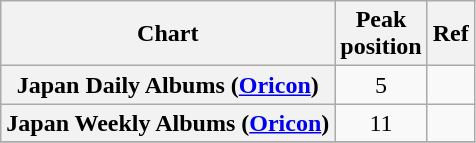<table class="wikitable plainrowheaders">
<tr>
<th>Chart</th>
<th>Peak<br>position</th>
<th>Ref</th>
</tr>
<tr>
<th scope="row">Japan Daily Albums (<a href='#'>Oricon</a>)</th>
<td style="text-align:center;">5</td>
<td><strong></strong></td>
</tr>
<tr>
<th scope="row">Japan Weekly Albums (<a href='#'>Oricon</a>)</th>
<td style="text-align:center;">11</td>
<td><strong></strong></td>
</tr>
<tr>
</tr>
</table>
